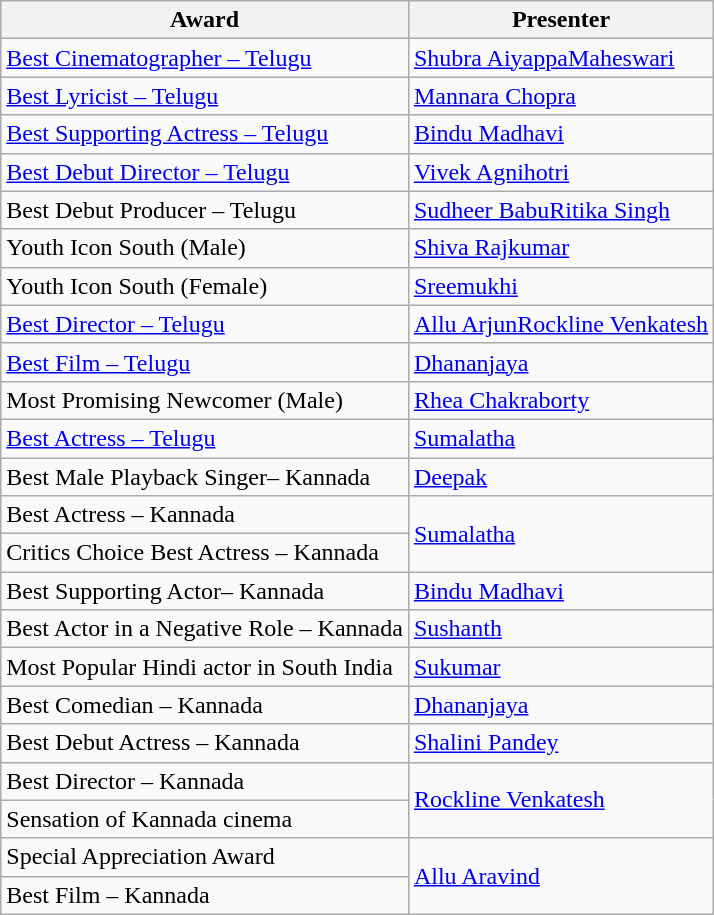<table class="wikitable">
<tr>
<th>Award</th>
<th>Presenter</th>
</tr>
<tr>
<td><a href='#'>Best Cinematographer – Telugu</a></td>
<td><a href='#'>Shubra Aiyappa</a><a href='#'>Maheswari</a></td>
</tr>
<tr>
<td><a href='#'>Best Lyricist – Telugu</a></td>
<td><a href='#'>Mannara Chopra</a></td>
</tr>
<tr>
<td><a href='#'>Best Supporting Actress – Telugu</a></td>
<td><a href='#'>Bindu Madhavi</a></td>
</tr>
<tr>
<td><a href='#'>Best Debut Director – Telugu</a></td>
<td><a href='#'>Vivek Agnihotri</a></td>
</tr>
<tr>
<td>Best Debut Producer – Telugu</td>
<td><a href='#'>Sudheer Babu</a><a href='#'>Ritika Singh</a></td>
</tr>
<tr>
<td>Youth Icon South (Male)</td>
<td><a href='#'>Shiva Rajkumar</a></td>
</tr>
<tr>
<td>Youth Icon South (Female)</td>
<td><a href='#'>Sreemukhi</a></td>
</tr>
<tr>
<td><a href='#'>Best Director – Telugu</a></td>
<td><a href='#'>Allu Arjun</a><a href='#'>Rockline Venkatesh</a></td>
</tr>
<tr>
<td><a href='#'>Best Film – Telugu</a></td>
<td><a href='#'>Dhananjaya</a></td>
</tr>
<tr>
<td>Most Promising Newcomer (Male)</td>
<td><a href='#'>Rhea Chakraborty</a></td>
</tr>
<tr>
<td><a href='#'>Best Actress – Telugu</a></td>
<td><a href='#'>Sumalatha</a></td>
</tr>
<tr>
<td>Best Male Playback Singer– Kannada</td>
<td><a href='#'>Deepak</a></td>
</tr>
<tr>
<td>Best Actress – Kannada</td>
<td rowspan="2"><a href='#'>Sumalatha</a></td>
</tr>
<tr>
<td>Critics Choice Best Actress – Kannada</td>
</tr>
<tr>
<td>Best Supporting Actor– Kannada</td>
<td><a href='#'>Bindu Madhavi</a></td>
</tr>
<tr>
<td>Best Actor in a Negative Role – Kannada</td>
<td><a href='#'>Sushanth</a></td>
</tr>
<tr>
<td>Most Popular Hindi actor in South India</td>
<td><a href='#'>Sukumar</a></td>
</tr>
<tr>
<td>Best Comedian – Kannada</td>
<td><a href='#'>Dhananjaya</a></td>
</tr>
<tr>
<td>Best Debut Actress – Kannada</td>
<td><a href='#'>Shalini Pandey</a></td>
</tr>
<tr>
<td>Best Director – Kannada</td>
<td rowspan="2"><a href='#'>Rockline Venkatesh</a></td>
</tr>
<tr>
<td>Sensation of Kannada cinema</td>
</tr>
<tr>
<td>Special Appreciation Award</td>
<td rowspan="2"><a href='#'>Allu Aravind</a></td>
</tr>
<tr>
<td>Best Film – Kannada</td>
</tr>
</table>
